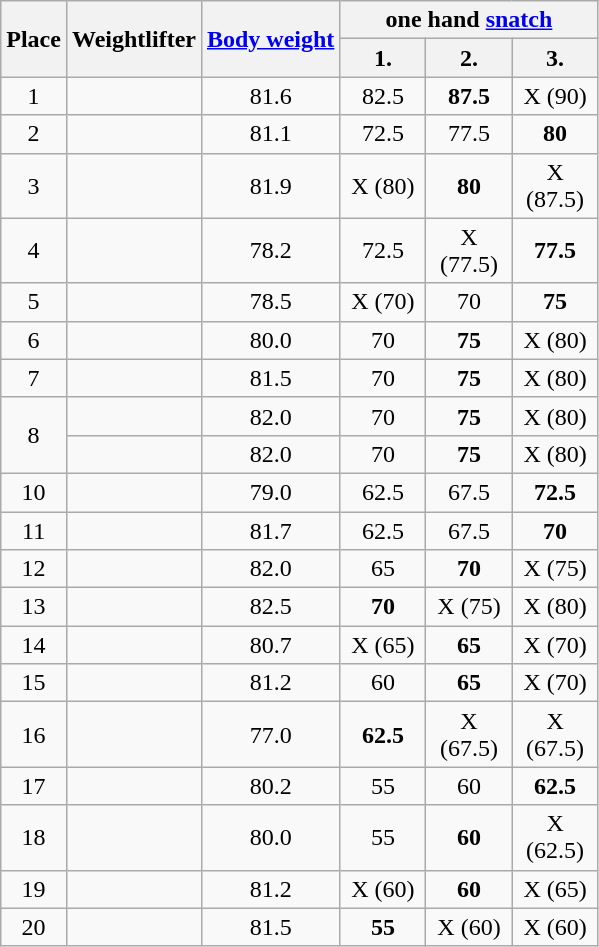<table class=wikitable style="text-align:center">
<tr>
<th rowspan=2>Place</th>
<th rowspan=2>Weightlifter</th>
<th rowspan=2><a href='#'>Body weight</a></th>
<th colspan=3>one hand <a href='#'>snatch</a></th>
</tr>
<tr>
<th align=center width=50>1.</th>
<th align=center width=50>2.</th>
<th align=center width=50>3.</th>
</tr>
<tr>
<td>1</td>
<td align=left></td>
<td>81.6</td>
<td>82.5</td>
<td><strong>87.5</strong></td>
<td>X (90)</td>
</tr>
<tr>
<td>2</td>
<td align=left></td>
<td>81.1</td>
<td>72.5</td>
<td>77.5</td>
<td><strong>80</strong></td>
</tr>
<tr>
<td>3</td>
<td align=left></td>
<td>81.9</td>
<td>X (80)</td>
<td><strong>80</strong></td>
<td>X (87.5)</td>
</tr>
<tr>
<td>4</td>
<td align=left></td>
<td>78.2</td>
<td>72.5</td>
<td>X (77.5)</td>
<td><strong>77.5</strong></td>
</tr>
<tr>
<td>5</td>
<td align=left></td>
<td>78.5</td>
<td>X (70)</td>
<td>70</td>
<td><strong>75</strong></td>
</tr>
<tr>
<td>6</td>
<td align=left></td>
<td>80.0</td>
<td>70</td>
<td><strong>75</strong></td>
<td>X (80)</td>
</tr>
<tr>
<td>7</td>
<td align=left></td>
<td>81.5</td>
<td>70</td>
<td><strong>75</strong></td>
<td>X (80)</td>
</tr>
<tr>
<td rowspan=2>8</td>
<td align=left></td>
<td>82.0</td>
<td>70</td>
<td><strong>75</strong></td>
<td>X (80)</td>
</tr>
<tr>
<td align=left></td>
<td>82.0</td>
<td>70</td>
<td><strong>75</strong></td>
<td>X (80)</td>
</tr>
<tr>
<td>10</td>
<td align=left></td>
<td>79.0</td>
<td>62.5</td>
<td>67.5</td>
<td><strong>72.5</strong></td>
</tr>
<tr>
<td>11</td>
<td align=left></td>
<td>81.7</td>
<td>62.5</td>
<td>67.5</td>
<td><strong>70</strong></td>
</tr>
<tr>
<td>12</td>
<td align=left></td>
<td>82.0</td>
<td>65</td>
<td><strong>70</strong></td>
<td>X (75)</td>
</tr>
<tr>
<td>13</td>
<td align=left></td>
<td>82.5</td>
<td><strong>70</strong></td>
<td>X (75)</td>
<td>X (80)</td>
</tr>
<tr>
<td>14</td>
<td align=left></td>
<td>80.7</td>
<td>X (65)</td>
<td><strong>65</strong></td>
<td>X (70)</td>
</tr>
<tr>
<td>15</td>
<td align=left></td>
<td>81.2</td>
<td>60</td>
<td><strong>65</strong></td>
<td>X (70)</td>
</tr>
<tr>
<td>16</td>
<td align=left></td>
<td>77.0</td>
<td><strong>62.5</strong></td>
<td>X (67.5)</td>
<td>X (67.5)</td>
</tr>
<tr>
<td>17</td>
<td align=left></td>
<td>80.2</td>
<td>55</td>
<td>60</td>
<td><strong>62.5</strong></td>
</tr>
<tr>
<td>18</td>
<td align=left></td>
<td>80.0</td>
<td>55</td>
<td><strong>60</strong></td>
<td>X (62.5)</td>
</tr>
<tr>
<td>19</td>
<td align=left></td>
<td>81.2</td>
<td>X (60)</td>
<td><strong>60</strong></td>
<td>X (65)</td>
</tr>
<tr>
<td>20</td>
<td align=left></td>
<td>81.5</td>
<td><strong>55</strong></td>
<td>X (60)</td>
<td>X (60)</td>
</tr>
</table>
